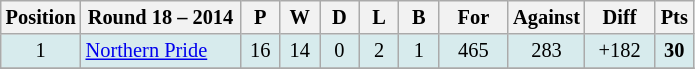<table class="wikitable" style="text-align:center; font-size:85%;">
<tr>
<th width=40 abbr="Position">Position</th>
<th width=100>Round 18 – 2014</th>
<th width=20 abbr="Played">P</th>
<th width=20 abbr="Won">W</th>
<th width=20 abbr="Drawn">D</th>
<th width=20 abbr="Lost">L</th>
<th width=20 abbr="Bye">B</th>
<th width=40 abbr="Points for">For</th>
<th width=40 abbr="Points against">Against</th>
<th width=40 abbr="Points difference">Diff</th>
<th width=20 abbr="Points">Pts</th>
</tr>
<tr style="background: #d7ebed;">
<td>1</td>
<td style="text-align:left;"> <a href='#'>Northern Pride</a></td>
<td>16</td>
<td>14</td>
<td>0</td>
<td>2</td>
<td>1</td>
<td>465</td>
<td>283</td>
<td>+182</td>
<td><strong>30</strong></td>
</tr>
<tr>
</tr>
</table>
